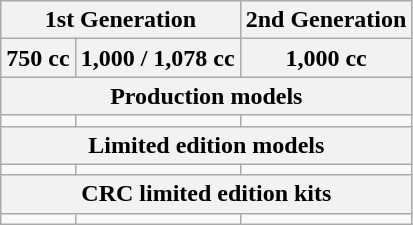<table class="wikitable">
<tr>
<th colspan=2>1st Generation</th>
<th>2nd Generation</th>
</tr>
<tr>
<th>750 cc</th>
<th>1,000 / 1,078 cc</th>
<th>1,000 cc</th>
</tr>
<tr>
<th colspan=3>Production models</th>
</tr>
<tr>
<td></td>
<td></td>
<td></td>
</tr>
<tr>
<th colspan=3>Limited edition models</th>
</tr>
<tr>
<td></td>
<td></td>
<td></td>
</tr>
<tr>
<th colspan=3>CRC limited edition kits</th>
</tr>
<tr>
<td></td>
<td></td>
<td></td>
</tr>
</table>
